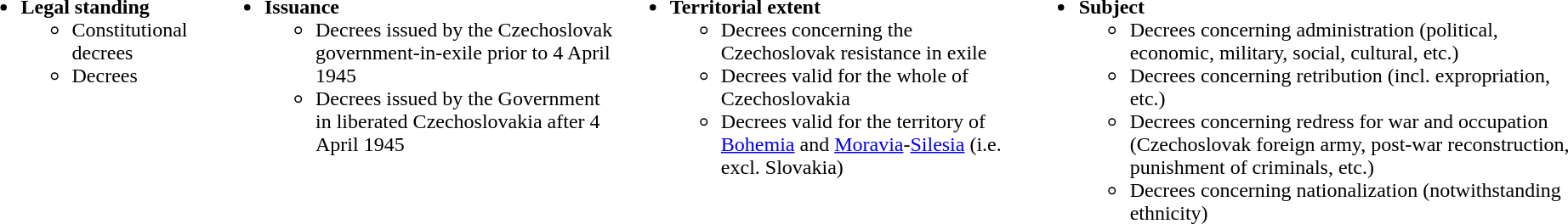<table>
<tr>
<td Style = "vertical-align: top;"><br><ul><li><strong>Legal standing</strong><ul><li>Constitutional decrees</li><li>Decrees</li></ul></li></ul></td>
<td Style = "vertical-align: top;"><br><ul><li><strong>Issuance</strong><ul><li>Decrees issued by the Czechoslovak government-in-exile prior to 4 April 1945</li><li>Decrees issued by the Government in liberated Czechoslovakia after 4 April 1945</li></ul></li></ul></td>
<td Style = "vertical-align: top;"><br><ul><li><strong>Territorial extent</strong><ul><li>Decrees concerning the Czechoslovak resistance in exile</li><li>Decrees valid for the whole of Czechoslovakia</li><li>Decrees valid for the territory of <a href='#'>Bohemia</a> and <a href='#'>Moravia</a>-<a href='#'>Silesia</a> (i.e. excl. Slovakia)</li></ul></li></ul></td>
<td Style = "vertical-align: top;"><br><ul><li><strong>Subject</strong><ul><li>Decrees concerning administration (political, economic, military, social, cultural, etc.)</li><li>Decrees concerning retribution (incl. expropriation, etc.)</li><li>Decrees concerning redress for war and occupation (Czechoslovak foreign army, post-war reconstruction, punishment of criminals, etc.)</li><li>Decrees concerning nationalization (notwithstanding ethnicity)</li></ul></li></ul></td>
</tr>
</table>
